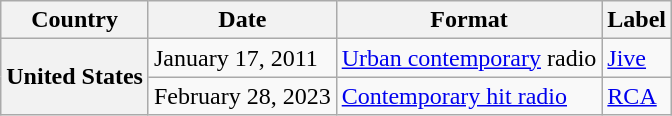<table class="wikitable plainrowheaders">
<tr>
<th>Country</th>
<th>Date</th>
<th>Format</th>
<th>Label</th>
</tr>
<tr>
<th rowspan="2" scope="row">United States</th>
<td>January 17, 2011</td>
<td><a href='#'>Urban contemporary</a> radio</td>
<td><a href='#'>Jive</a></td>
</tr>
<tr>
<td>February 28, 2023</td>
<td><a href='#'>Contemporary hit radio</a></td>
<td><a href='#'>RCA</a></td>
</tr>
</table>
